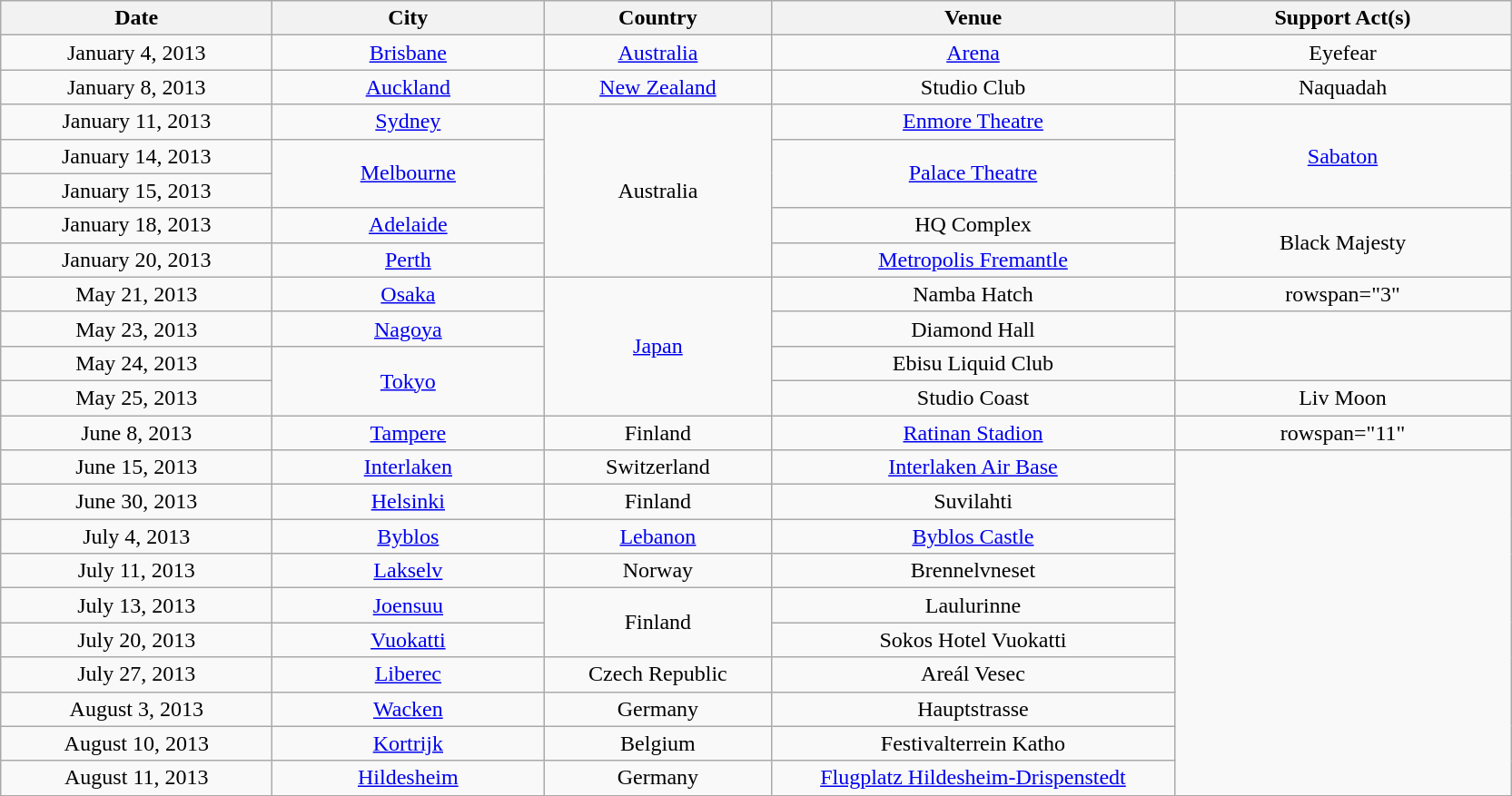<table class="wikitable plainrowheaders" style="text-align:center;">
<tr>
<th scope="col" style="width:12em;">Date</th>
<th scope="col" style="width:12em;">City</th>
<th scope="col" style="width:10em;">Country</th>
<th scope="col" style="width:18em;">Venue</th>
<th scope="col" style="width:15em;">Support Act(s)</th>
</tr>
<tr>
<td>January 4, 2013</td>
<td><a href='#'>Brisbane</a></td>
<td><a href='#'>Australia</a></td>
<td><a href='#'>Arena</a></td>
<td>Eyefear</td>
</tr>
<tr>
<td>January 8, 2013</td>
<td><a href='#'>Auckland</a></td>
<td><a href='#'>New Zealand</a></td>
<td>Studio Club</td>
<td>Naquadah</td>
</tr>
<tr>
<td>January 11, 2013</td>
<td><a href='#'>Sydney</a></td>
<td rowspan="5">Australia</td>
<td><a href='#'>Enmore Theatre</a></td>
<td rowspan="3"><a href='#'>Sabaton</a></td>
</tr>
<tr>
<td>January 14, 2013</td>
<td rowspan="2"><a href='#'>Melbourne</a></td>
<td rowspan="2"><a href='#'>Palace Theatre</a></td>
</tr>
<tr>
<td>January 15, 2013</td>
</tr>
<tr>
<td>January 18, 2013</td>
<td><a href='#'>Adelaide</a></td>
<td>HQ Complex</td>
<td rowspan="2">Black Majesty</td>
</tr>
<tr>
<td>January 20, 2013</td>
<td><a href='#'>Perth</a></td>
<td><a href='#'>Metropolis Fremantle</a></td>
</tr>
<tr>
<td>May 21, 2013</td>
<td><a href='#'>Osaka</a></td>
<td rowspan="4"><a href='#'>Japan</a></td>
<td>Namba Hatch</td>
<td>rowspan="3" </td>
</tr>
<tr>
<td>May 23, 2013</td>
<td><a href='#'>Nagoya</a></td>
<td>Diamond Hall</td>
</tr>
<tr>
<td>May 24, 2013</td>
<td rowspan="2"><a href='#'>Tokyo</a></td>
<td>Ebisu Liquid Club</td>
</tr>
<tr>
<td>May 25, 2013</td>
<td>Studio Coast</td>
<td>Liv Moon</td>
</tr>
<tr>
<td>June 8, 2013</td>
<td><a href='#'>Tampere</a></td>
<td>Finland</td>
<td><a href='#'>Ratinan Stadion</a></td>
<td>rowspan="11" </td>
</tr>
<tr>
<td>June 15, 2013</td>
<td><a href='#'>Interlaken</a></td>
<td>Switzerland</td>
<td><a href='#'>Interlaken Air Base</a></td>
</tr>
<tr>
<td>June 30, 2013</td>
<td><a href='#'>Helsinki</a></td>
<td>Finland</td>
<td>Suvilahti</td>
</tr>
<tr>
<td>July 4, 2013</td>
<td><a href='#'>Byblos</a></td>
<td><a href='#'>Lebanon</a></td>
<td><a href='#'>Byblos Castle</a></td>
</tr>
<tr>
<td>July 11, 2013</td>
<td><a href='#'>Lakselv</a></td>
<td>Norway</td>
<td>Brennelvneset</td>
</tr>
<tr>
<td>July 13, 2013</td>
<td><a href='#'>Joensuu</a></td>
<td rowspan="2">Finland</td>
<td>Laulurinne</td>
</tr>
<tr>
<td>July 20, 2013</td>
<td><a href='#'>Vuokatti</a></td>
<td>Sokos Hotel Vuokatti</td>
</tr>
<tr>
<td>July 27, 2013</td>
<td><a href='#'>Liberec</a></td>
<td>Czech Republic</td>
<td>Areál Vesec</td>
</tr>
<tr>
<td>August 3, 2013</td>
<td><a href='#'>Wacken</a></td>
<td>Germany</td>
<td>Hauptstrasse</td>
</tr>
<tr>
<td>August 10, 2013</td>
<td><a href='#'>Kortrijk</a></td>
<td>Belgium</td>
<td>Festivalterrein Katho</td>
</tr>
<tr>
<td>August 11, 2013</td>
<td><a href='#'>Hildesheim</a></td>
<td>Germany</td>
<td><a href='#'>Flugplatz Hildesheim-Drispenstedt</a></td>
</tr>
</table>
